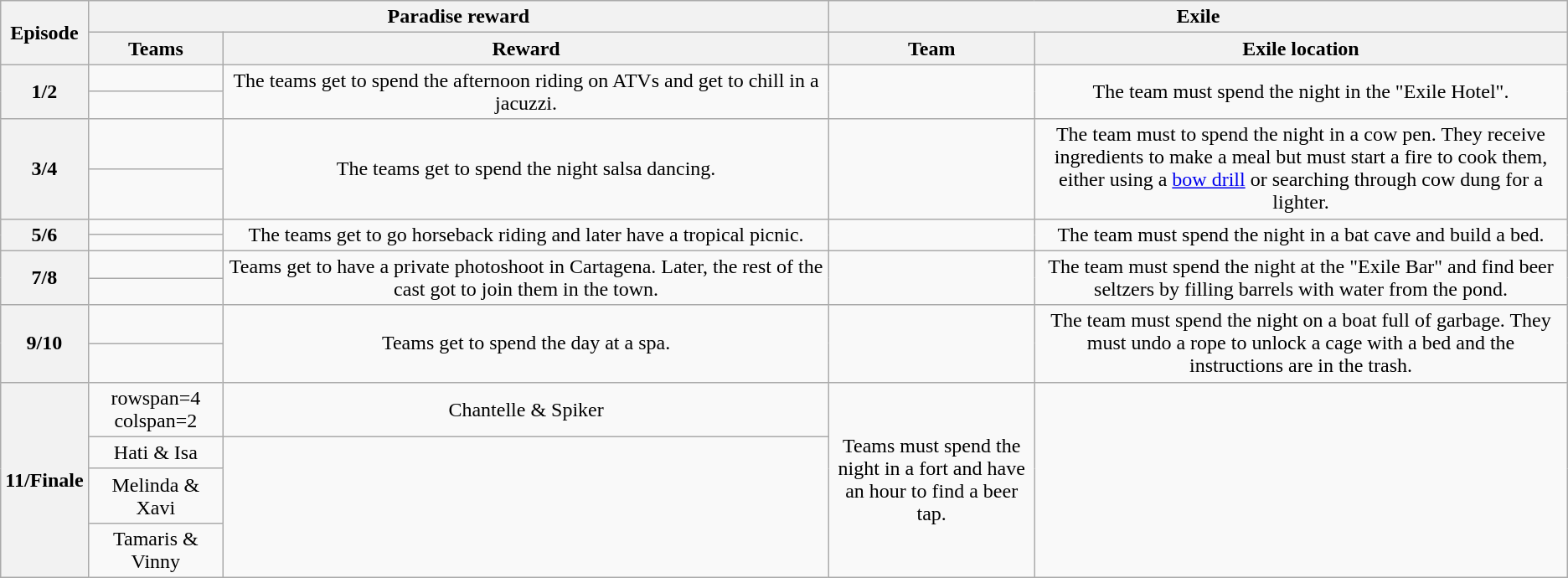<table class="wikitable" style="text-align:center"; white-space:nowrap>
<tr>
<th rowspan="2">Episode</th>
<th colspan="2" width="50%">Paradise reward</th>
<th colspan="2" width="50%">Exile</th>
</tr>
<tr>
<th>Teams</th>
<th>Reward</th>
<th>Team</th>
<th>Exile location</th>
</tr>
<tr>
<th rowspan="2">1/2</th>
<td></td>
<td rowspan="2">The teams get to spend the afternoon riding on ATVs and get to chill in a jacuzzi.</td>
<td rowspan="2"></td>
<td rowspan="2">The team must spend the night in the "Exile Hotel".</td>
</tr>
<tr>
<td></td>
</tr>
<tr>
<th rowspan="2">3/4</th>
<td></td>
<td rowspan="2">The teams get to spend the night salsa dancing.</td>
<td rowspan="2"></td>
<td rowspan="2">The team must to spend the night in a cow pen. They receive ingredients to make a meal but must start a fire to cook them, either using a <a href='#'>bow drill</a> or searching through cow dung for a lighter.</td>
</tr>
<tr>
<td></td>
</tr>
<tr>
<th rowspan="2">5/6</th>
<td></td>
<td rowspan="2">The teams get to go horseback riding and later have a tropical picnic.</td>
<td rowspan="2"></td>
<td rowspan="2">The team must spend the night in a bat cave and build a bed.</td>
</tr>
<tr>
<td></td>
</tr>
<tr>
<th rowspan="2">7/8</th>
<td></td>
<td rowspan="2">Teams get to have a private photoshoot in Cartagena. Later, the rest of the cast got to join them in the town.</td>
<td rowspan="2"></td>
<td rowspan="2">The team must spend the night at the "Exile Bar" and find beer seltzers by filling barrels with water from the pond.</td>
</tr>
<tr>
<td></td>
</tr>
<tr>
<th rowspan="2">9/10</th>
<td></td>
<td rowspan="2">Teams get to spend the day at a spa.</td>
<td rowspan="2"></td>
<td rowspan="2">The team must spend the night on a boat full of garbage. They must undo a rope to unlock a cage with a bed and the instructions are in the trash.</td>
</tr>
<tr>
<td></td>
</tr>
<tr>
<th rowspan="4">11/Finale</th>
<td>rowspan=4 colspan=2 </td>
<td>Chantelle & Spiker</td>
<td rowspan=4>Teams must spend the night in a fort and have an hour to find a beer tap.</td>
</tr>
<tr>
<td>Hati & Isa</td>
</tr>
<tr>
<td>Melinda & Xavi</td>
</tr>
<tr>
<td>Tamaris & Vinny</td>
</tr>
</table>
